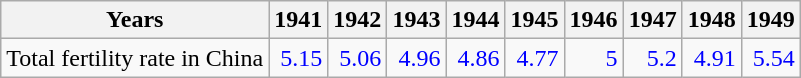<table class="wikitable sortable" style="text-align:right">
<tr>
<th>Years</th>
<th>1941</th>
<th>1942</th>
<th>1943</th>
<th>1944</th>
<th>1945</th>
<th>1946</th>
<th>1947</th>
<th>1948</th>
<th>1949</th>
</tr>
<tr>
<td align="left">Total fertility rate in China</td>
<td style="text-align:right; color:blue;">5.15</td>
<td style="text-align:right; color:blue;">5.06</td>
<td style="text-align:right; color:blue;">4.96</td>
<td style="text-align:right; color:blue;">4.86</td>
<td style="text-align:right; color:blue;">4.77</td>
<td style="text-align:right; color:blue;">5</td>
<td style="text-align:right; color:blue;">5.2</td>
<td style="text-align:right; color:blue;">4.91</td>
<td style="text-align:right; color:blue;">5.54</td>
</tr>
</table>
